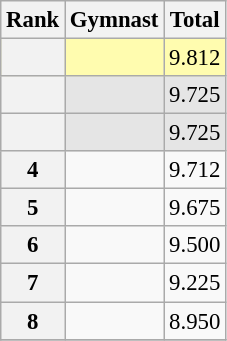<table class="wikitable sortable" style="text-align:center; font-size:95%">
<tr>
<th scope=col>Rank</th>
<th scope=col>Gymnast</th>
<th scope=col>Total</th>
</tr>
<tr bgcolor=fffcaf>
<th scope=row style="text-align:center"></th>
<td align=left></td>
<td>9.812</td>
</tr>
<tr bgcolor=e5e5e5>
<th scope=row style="text-align:center"></th>
<td align=left></td>
<td>9.725</td>
</tr>
<tr bgcolor=e5e5e5>
<th scope=row style="text-align:center"></th>
<td align=left></td>
<td>9.725</td>
</tr>
<tr>
<th scope=row style="text-align:center">4</th>
<td align=left></td>
<td>9.712</td>
</tr>
<tr>
<th scope=row style="text-align:center">5</th>
<td align=left></td>
<td>9.675</td>
</tr>
<tr>
<th scope=row style="text-align:center">6</th>
<td align=left></td>
<td>9.500</td>
</tr>
<tr>
<th scope=row style="text-align:center">7</th>
<td align=left></td>
<td>9.225</td>
</tr>
<tr>
<th scope=row style="text-align:center">8</th>
<td align=left></td>
<td>8.950</td>
</tr>
<tr>
</tr>
</table>
